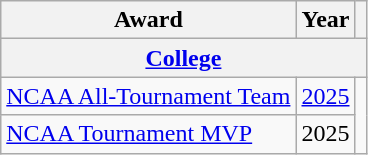<table class="wikitable">
<tr>
<th>Award</th>
<th>Year</th>
<th></th>
</tr>
<tr>
<th colspan="3"><a href='#'>College</a></th>
</tr>
<tr>
<td><a href='#'>NCAA All-Tournament Team</a></td>
<td><a href='#'>2025</a></td>
<td rowspan="2"></td>
</tr>
<tr>
<td><a href='#'>NCAA Tournament MVP</a></td>
<td>2025</td>
</tr>
</table>
